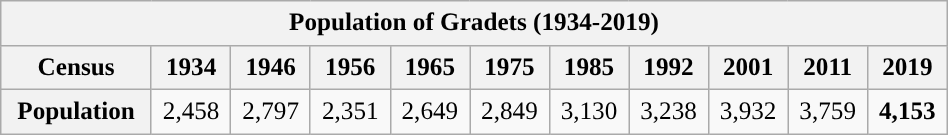<table width="50%" class="wikitable" style="text-align:center;font-size:105%;line-height:130%">
<tr>
<th colspan=19><strong>Population of Gradets (1934-2019)</strong> </th>
</tr>
<tr>
<th><strong>Census</strong></th>
<th><strong>1934</strong></th>
<th><strong>1946</strong></th>
<th><strong>1956</strong></th>
<th><strong>1965</strong></th>
<th><strong>1975</strong></th>
<th><strong>1985</strong></th>
<th><strong>1992</strong></th>
<th><strong>2001</strong></th>
<th><strong>2011</strong></th>
<th><strong>2019</strong></th>
</tr>
<tr>
<th style="text-align:center"><strong>Population</strong></th>
<td>2,458</td>
<td>2,797</td>
<td>2,351</td>
<td>2,649</td>
<td>2,849</td>
<td>3,130</td>
<td>3,238</td>
<td>3,932</td>
<td>3,759</td>
<td><strong>4,153</strong></td>
</tr>
</table>
